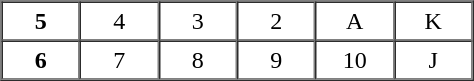<table width="25%" cellspacing="0" cellpadding="3" border=1 style="text-align: center">
<tr>
<th style="width: 1.6em">5</th>
<td style="width: 1.6em">4</td>
<td style="width: 1.6em">3</td>
<td style="width: 1.6em">2</td>
<td style="width: 1.6em">A</td>
<td style="width: 1.6em">K</td>
</tr>
<tr>
<th style="width: 1.6em">6</th>
<td>7</td>
<td>8</td>
<td>9</td>
<td>10</td>
<td>J</td>
</tr>
<tr>
</tr>
</table>
